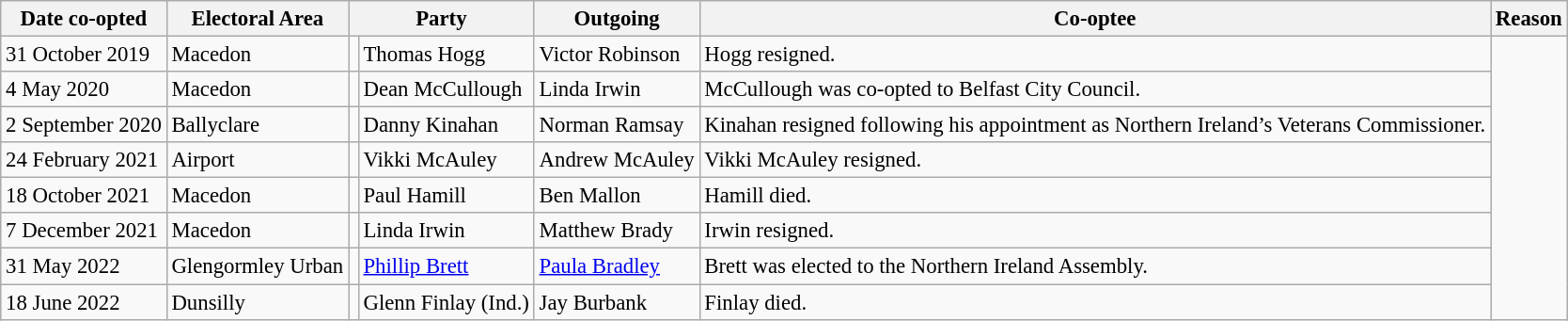<table class="wikitable" style="font-size: 95%; font-size: 95%">
<tr>
<th>Date co-opted</th>
<th>Electoral Area</th>
<th colspan="2">Party</th>
<th>Outgoing</th>
<th>Co-optee</th>
<th>Reason</th>
</tr>
<tr>
<td>31 October 2019</td>
<td>Macedon</td>
<td></td>
<td>Thomas Hogg</td>
<td>Victor Robinson</td>
<td>Hogg resigned.</td>
</tr>
<tr>
<td>4 May 2020</td>
<td>Macedon</td>
<td></td>
<td>Dean McCullough</td>
<td>Linda Irwin</td>
<td>McCullough was co-opted to Belfast City Council.</td>
</tr>
<tr>
<td>2 September 2020</td>
<td>Ballyclare</td>
<td></td>
<td>Danny Kinahan</td>
<td>Norman Ramsay</td>
<td>Kinahan resigned following his appointment as Northern Ireland’s Veterans Commissioner.</td>
</tr>
<tr>
<td>24 February 2021</td>
<td>Airport</td>
<td></td>
<td>Vikki McAuley</td>
<td>Andrew McAuley</td>
<td>Vikki McAuley resigned.</td>
</tr>
<tr>
<td>18 October 2021</td>
<td>Macedon</td>
<td></td>
<td>Paul Hamill</td>
<td>Ben Mallon</td>
<td>Hamill died.</td>
</tr>
<tr>
<td>7 December 2021</td>
<td>Macedon</td>
<td></td>
<td>Linda Irwin</td>
<td>Matthew Brady</td>
<td>Irwin resigned.</td>
</tr>
<tr>
<td>31 May 2022</td>
<td>Glengormley Urban</td>
<td></td>
<td><a href='#'>Phillip Brett</a></td>
<td><a href='#'>Paula Bradley</a></td>
<td>Brett was elected to the Northern Ireland Assembly.</td>
</tr>
<tr>
<td>18 June 2022</td>
<td>Dunsilly</td>
<td></td>
<td>Glenn Finlay (Ind.)</td>
<td>Jay Burbank</td>
<td>Finlay died.</td>
</tr>
</table>
